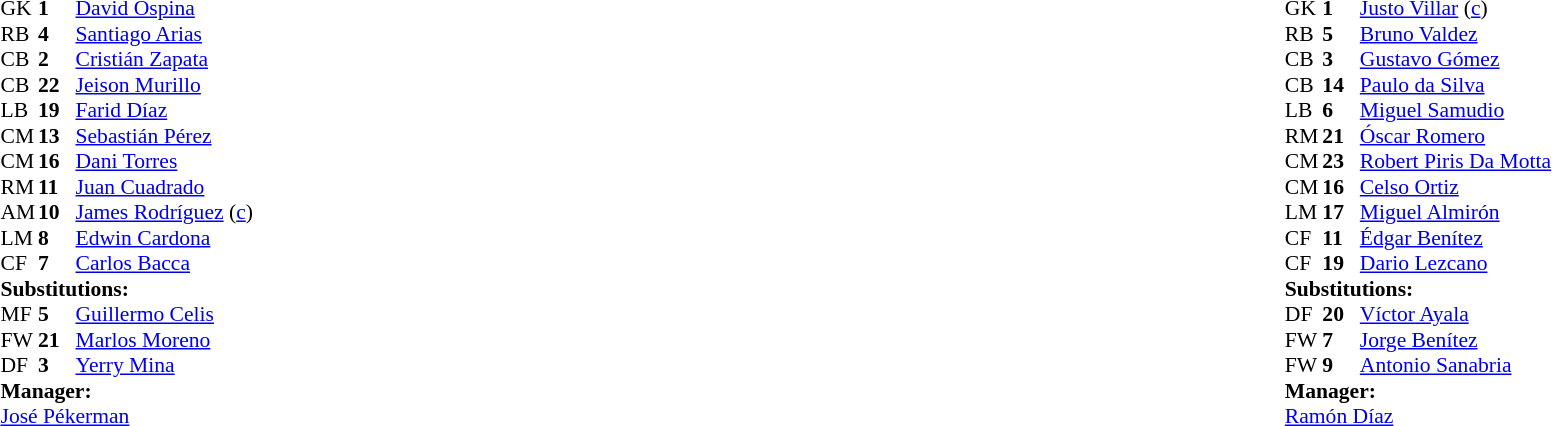<table width="100%">
<tr>
<td valign="top" width="40%"><br><table style="font-size:90%" cellspacing="0" cellpadding="0">
<tr>
<th width=25></th>
<th width=25></th>
</tr>
<tr>
<td>GK</td>
<td><strong>1</strong></td>
<td><a href='#'>David Ospina</a></td>
</tr>
<tr>
<td>RB</td>
<td><strong>4</strong></td>
<td><a href='#'>Santiago Arias</a></td>
</tr>
<tr>
<td>CB</td>
<td><strong>2</strong></td>
<td><a href='#'>Cristián Zapata</a></td>
<td></td>
<td></td>
</tr>
<tr>
<td>CB</td>
<td><strong>22</strong></td>
<td><a href='#'>Jeison Murillo</a></td>
<td></td>
</tr>
<tr>
<td>LB</td>
<td><strong>19</strong></td>
<td><a href='#'>Farid Díaz</a></td>
</tr>
<tr>
<td>CM</td>
<td><strong>13</strong></td>
<td><a href='#'>Sebastián Pérez</a></td>
<td></td>
<td></td>
</tr>
<tr>
<td>CM</td>
<td><strong>16</strong></td>
<td><a href='#'>Dani Torres</a></td>
</tr>
<tr>
<td>RM</td>
<td><strong>11</strong></td>
<td><a href='#'>Juan Cuadrado</a></td>
<td></td>
<td></td>
</tr>
<tr>
<td>AM</td>
<td><strong>10</strong></td>
<td><a href='#'>James Rodríguez</a> (<a href='#'>c</a>)</td>
</tr>
<tr>
<td>LM</td>
<td><strong>8</strong></td>
<td><a href='#'>Edwin Cardona</a></td>
</tr>
<tr>
<td>CF</td>
<td><strong>7</strong></td>
<td><a href='#'>Carlos Bacca</a></td>
</tr>
<tr>
<td colspan=3><strong>Substitutions:</strong></td>
</tr>
<tr>
<td>MF</td>
<td><strong>5</strong></td>
<td><a href='#'>Guillermo Celis</a></td>
<td></td>
<td></td>
</tr>
<tr>
<td>FW</td>
<td><strong>21</strong></td>
<td><a href='#'>Marlos Moreno</a></td>
<td></td>
<td></td>
</tr>
<tr>
<td>DF</td>
<td><strong>3</strong></td>
<td><a href='#'>Yerry Mina</a></td>
<td></td>
<td></td>
</tr>
<tr>
<td colspan=3><strong>Manager:</strong></td>
</tr>
<tr>
<td colspan=3> <a href='#'>José Pékerman</a></td>
</tr>
</table>
</td>
<td valign="top"></td>
<td valign="top" width="50%"><br><table style="font-size:90%; margin:auto" cellspacing="0" cellpadding="0">
<tr>
<th width=25></th>
<th width=25></th>
</tr>
<tr>
<td>GK</td>
<td><strong>1</strong></td>
<td><a href='#'>Justo Villar</a> (<a href='#'>c</a>)</td>
</tr>
<tr>
<td>RB</td>
<td><strong>5</strong></td>
<td><a href='#'>Bruno Valdez</a></td>
</tr>
<tr>
<td>CB</td>
<td><strong>3</strong></td>
<td><a href='#'>Gustavo Gómez</a></td>
</tr>
<tr>
<td>CB</td>
<td><strong>14</strong></td>
<td><a href='#'>Paulo da Silva</a></td>
</tr>
<tr>
<td>LB</td>
<td><strong>6</strong></td>
<td><a href='#'>Miguel Samudio</a></td>
</tr>
<tr>
<td>RM</td>
<td><strong>21</strong></td>
<td><a href='#'>Óscar Romero</a></td>
<td></td>
</tr>
<tr>
<td>CM</td>
<td><strong>23</strong></td>
<td><a href='#'>Robert Piris Da Motta</a></td>
<td></td>
<td></td>
</tr>
<tr>
<td>CM</td>
<td><strong>16</strong></td>
<td><a href='#'>Celso Ortiz</a></td>
</tr>
<tr>
<td>LM</td>
<td><strong>17</strong></td>
<td><a href='#'>Miguel Almirón</a></td>
</tr>
<tr>
<td>CF</td>
<td><strong>11</strong></td>
<td><a href='#'>Édgar Benítez</a></td>
<td></td>
<td></td>
</tr>
<tr>
<td>CF</td>
<td><strong>19</strong></td>
<td><a href='#'>Dario Lezcano</a></td>
<td></td>
<td></td>
</tr>
<tr>
<td colspan=3><strong>Substitutions:</strong></td>
</tr>
<tr>
<td>DF</td>
<td><strong>20</strong></td>
<td><a href='#'>Víctor Ayala</a></td>
<td></td>
<td></td>
</tr>
<tr>
<td>FW</td>
<td><strong>7</strong></td>
<td><a href='#'>Jorge Benítez</a></td>
<td></td>
<td></td>
</tr>
<tr>
<td>FW</td>
<td><strong>9</strong></td>
<td><a href='#'>Antonio Sanabria</a></td>
<td></td>
<td></td>
</tr>
<tr>
<td colspan=3><strong>Manager:</strong></td>
</tr>
<tr>
<td colspan=3> <a href='#'>Ramón Díaz</a></td>
</tr>
</table>
</td>
</tr>
</table>
